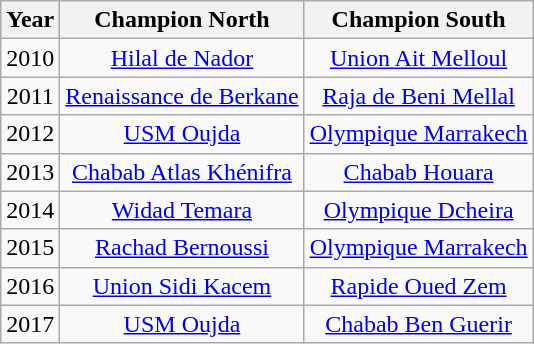<table class="wikitable" style="text-align:center; ">
<tr>
<th>Year</th>
<th>Champion North</th>
<th>Champion South</th>
</tr>
<tr>
<td align=center>2010</td>
<td><a href='#'>Hilal de Nador</a></td>
<td><a href='#'>Union Ait Melloul</a></td>
</tr>
<tr>
<td align=center>2011</td>
<td><a href='#'>Renaissance de Berkane</a></td>
<td><a href='#'>Raja de Beni Mellal</a></td>
</tr>
<tr>
<td align=center>2012</td>
<td><a href='#'>USM Oujda</a></td>
<td><a href='#'>Olympique Marrakech</a></td>
</tr>
<tr>
<td align=center>2013</td>
<td><a href='#'>Chabab Atlas Khénifra</a></td>
<td><a href='#'>Chabab Houara</a></td>
</tr>
<tr>
<td align=center>2014</td>
<td><a href='#'>Widad Temara</a></td>
<td><a href='#'>Olympique Dcheira</a></td>
</tr>
<tr>
<td align=center>2015</td>
<td><a href='#'>Rachad Bernoussi</a></td>
<td><a href='#'>Olympique Marrakech</a></td>
</tr>
<tr>
<td align=center>2016</td>
<td><a href='#'>Union Sidi Kacem</a></td>
<td><a href='#'>Rapide Oued Zem</a></td>
</tr>
<tr>
<td align=center>2017</td>
<td><a href='#'>USM Oujda</a></td>
<td><a href='#'>Chabab Ben Guerir</a></td>
</tr>
</table>
